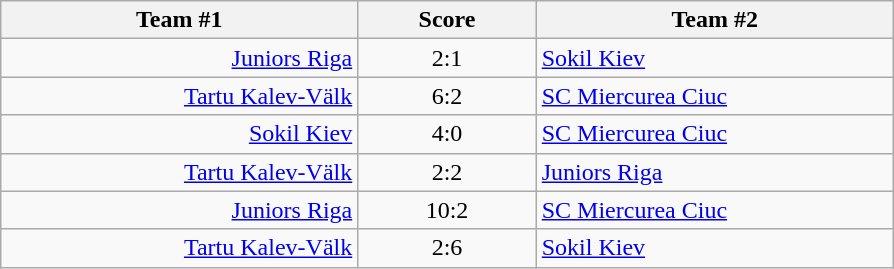<table class="wikitable" style="text-align: center;">
<tr>
<th width=22%>Team #1</th>
<th width=11%>Score</th>
<th width=22%>Team #2</th>
</tr>
<tr>
<td style="text-align: right;"><a href='#'>Juniors Riga</a> </td>
<td>2:1</td>
<td style="text-align: left;"> <a href='#'>Sokil Kiev</a></td>
</tr>
<tr>
<td style="text-align: right;"><a href='#'>Tartu Kalev-Välk</a> </td>
<td>6:2</td>
<td style="text-align: left;"> <a href='#'>SC Miercurea Ciuc</a></td>
</tr>
<tr>
<td style="text-align: right;"><a href='#'>Sokil Kiev</a> </td>
<td>4:0</td>
<td style="text-align: left;"> <a href='#'>SC Miercurea Ciuc</a></td>
</tr>
<tr>
<td style="text-align: right;"><a href='#'>Tartu Kalev-Välk</a> </td>
<td>2:2</td>
<td style="text-align: left;"> <a href='#'>Juniors Riga</a></td>
</tr>
<tr>
<td style="text-align: right;"><a href='#'>Juniors Riga</a> </td>
<td>10:2</td>
<td style="text-align: left;"> <a href='#'>SC Miercurea Ciuc</a></td>
</tr>
<tr>
<td style="text-align: right;"><a href='#'>Tartu Kalev-Välk</a> </td>
<td>2:6</td>
<td style="text-align: left;"> <a href='#'>Sokil Kiev</a></td>
</tr>
</table>
